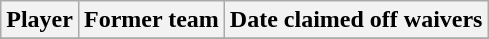<table class="wikitable">
<tr>
<th>Player</th>
<th>Former team</th>
<th>Date claimed off waivers</th>
</tr>
<tr>
</tr>
</table>
